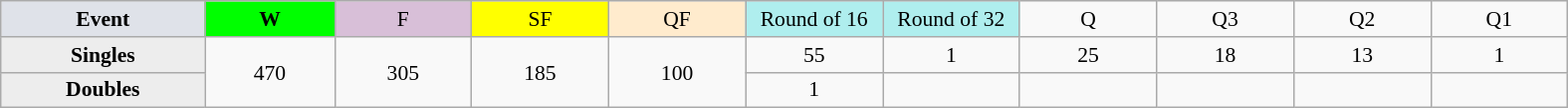<table class=wikitable style=font-size:90%;text-align:center>
<tr>
<td style="width:130px; background:#dfe2e9;"><strong>Event</strong></td>
<td style="width:80px; background:lime;"><strong>W</strong></td>
<td style="width:85px; background:thistle;">F</td>
<td style="width:85px; background:#ff0;">SF</td>
<td style="width:85px; background:#ffebcd;">QF</td>
<td style="width:85px; background:#afeeee;">Round of 16</td>
<td style="width:85px; background:#afeeee;">Round of 32</td>
<td width=85>Q</td>
<td width=85>Q3</td>
<td width=85>Q2</td>
<td width=85>Q1</td>
</tr>
<tr>
<th style="background:#ededed;">Singles</th>
<td rowspan=2>470</td>
<td rowspan=2>305</td>
<td rowspan=2>185</td>
<td rowspan=2>100</td>
<td>55</td>
<td>1</td>
<td>25</td>
<td>18</td>
<td>13</td>
<td>1</td>
</tr>
<tr>
<th style="background:#ededed;">Doubles</th>
<td>1</td>
<td></td>
<td></td>
<td></td>
<td></td>
<td></td>
</tr>
</table>
